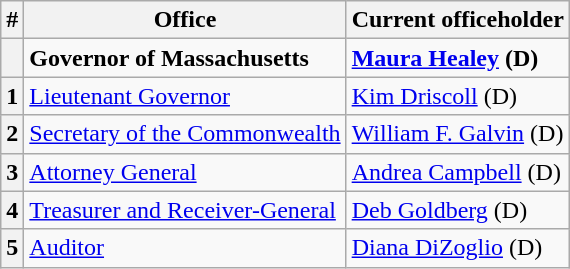<table class=wikitable>
<tr>
<th>#</th>
<th>Office</th>
<th>Current officeholder</th>
</tr>
<tr>
<th></th>
<td><strong>Governor of Massachusetts</strong></td>
<td><strong><a href='#'>Maura Healey</a> (D)</strong></td>
</tr>
<tr>
<th>1</th>
<td><a href='#'>Lieutenant Governor</a></td>
<td><a href='#'>Kim Driscoll</a> (D)</td>
</tr>
<tr>
<th>2</th>
<td><a href='#'>Secretary of the Commonwealth</a></td>
<td><a href='#'>William F. Galvin</a> (D)</td>
</tr>
<tr>
<th>3</th>
<td><a href='#'>Attorney General</a></td>
<td><a href='#'>Andrea Campbell</a> (D)</td>
</tr>
<tr>
<th>4</th>
<td><a href='#'>Treasurer and Receiver-General</a></td>
<td><a href='#'>Deb Goldberg</a> (D)</td>
</tr>
<tr>
<th>5</th>
<td><a href='#'>Auditor</a></td>
<td><a href='#'>Diana DiZoglio</a> (D)</td>
</tr>
</table>
